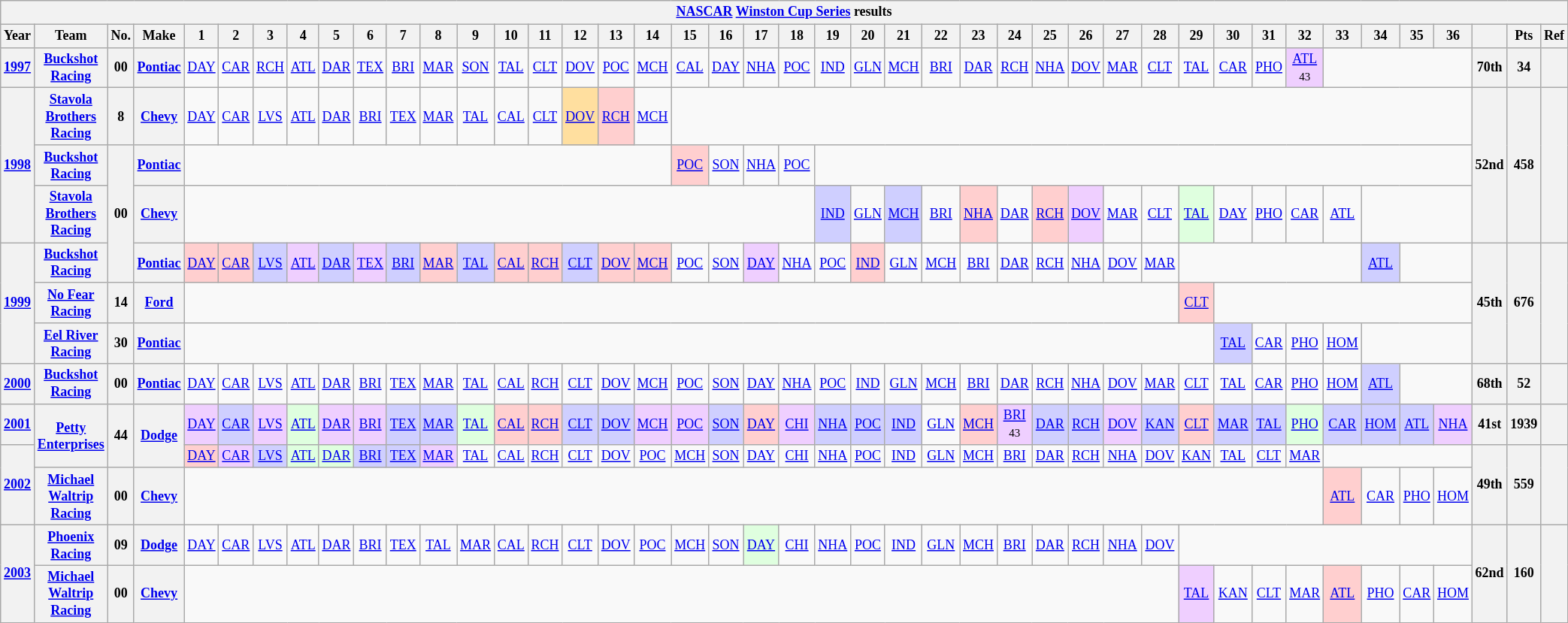<table class="wikitable" style="text-align:center; font-size:75%">
<tr>
<th colspan=45><a href='#'>NASCAR</a> <a href='#'>Winston Cup Series</a> results</th>
</tr>
<tr>
<th>Year</th>
<th>Team</th>
<th>No.</th>
<th>Make</th>
<th>1</th>
<th>2</th>
<th>3</th>
<th>4</th>
<th>5</th>
<th>6</th>
<th>7</th>
<th>8</th>
<th>9</th>
<th>10</th>
<th>11</th>
<th>12</th>
<th>13</th>
<th>14</th>
<th>15</th>
<th>16</th>
<th>17</th>
<th>18</th>
<th>19</th>
<th>20</th>
<th>21</th>
<th>22</th>
<th>23</th>
<th>24</th>
<th>25</th>
<th>26</th>
<th>27</th>
<th>28</th>
<th>29</th>
<th>30</th>
<th>31</th>
<th>32</th>
<th>33</th>
<th>34</th>
<th>35</th>
<th>36</th>
<th></th>
<th>Pts</th>
<th>Ref</th>
</tr>
<tr>
<th><a href='#'>1997</a></th>
<th><a href='#'>Buckshot Racing</a></th>
<th>00</th>
<th><a href='#'>Pontiac</a></th>
<td><a href='#'>DAY</a></td>
<td><a href='#'>CAR</a></td>
<td><a href='#'>RCH</a></td>
<td><a href='#'>ATL</a></td>
<td><a href='#'>DAR</a></td>
<td><a href='#'>TEX</a></td>
<td><a href='#'>BRI</a></td>
<td><a href='#'>MAR</a></td>
<td><a href='#'>SON</a></td>
<td><a href='#'>TAL</a></td>
<td><a href='#'>CLT</a></td>
<td><a href='#'>DOV</a></td>
<td><a href='#'>POC</a></td>
<td><a href='#'>MCH</a></td>
<td><a href='#'>CAL</a></td>
<td><a href='#'>DAY</a></td>
<td><a href='#'>NHA</a></td>
<td><a href='#'>POC</a></td>
<td><a href='#'>IND</a></td>
<td><a href='#'>GLN</a></td>
<td><a href='#'>MCH</a></td>
<td><a href='#'>BRI</a></td>
<td><a href='#'>DAR</a></td>
<td><a href='#'>RCH</a></td>
<td><a href='#'>NHA</a></td>
<td><a href='#'>DOV</a></td>
<td><a href='#'>MAR</a></td>
<td><a href='#'>CLT</a></td>
<td><a href='#'>TAL</a></td>
<td><a href='#'>CAR</a></td>
<td><a href='#'>PHO</a></td>
<td style="background:#EFCFFF;"><a href='#'>ATL</a><br><small>43</small></td>
<td colspan=4></td>
<th>70th</th>
<th>34</th>
<th></th>
</tr>
<tr>
<th rowspan=3><a href='#'>1998</a></th>
<th><a href='#'>Stavola Brothers Racing</a></th>
<th>8</th>
<th><a href='#'>Chevy</a></th>
<td><a href='#'>DAY</a></td>
<td><a href='#'>CAR</a></td>
<td><a href='#'>LVS</a></td>
<td><a href='#'>ATL</a></td>
<td><a href='#'>DAR</a></td>
<td><a href='#'>BRI</a></td>
<td><a href='#'>TEX</a></td>
<td><a href='#'>MAR</a></td>
<td><a href='#'>TAL</a></td>
<td><a href='#'>CAL</a></td>
<td><a href='#'>CLT</a></td>
<td style="background:#FFDF9F;"><a href='#'>DOV</a><br></td>
<td style="background:#FFCFCF;"><a href='#'>RCH</a><br></td>
<td><a href='#'>MCH</a></td>
<td colspan=22></td>
<th rowspan=3>52nd</th>
<th rowspan=3>458</th>
<th rowspan=3></th>
</tr>
<tr>
<th><a href='#'>Buckshot Racing</a></th>
<th rowspan=3>00</th>
<th><a href='#'>Pontiac</a></th>
<td colspan=14></td>
<td style="background:#FFCFCF;"><a href='#'>POC</a><br></td>
<td><a href='#'>SON</a></td>
<td><a href='#'>NHA</a></td>
<td><a href='#'>POC</a></td>
<td colspan=18></td>
</tr>
<tr>
<th><a href='#'>Stavola Brothers Racing</a></th>
<th><a href='#'>Chevy</a></th>
<td colspan=18></td>
<td style="background:#CFCFFF;"><a href='#'>IND</a><br></td>
<td><a href='#'>GLN</a></td>
<td style="background:#CFCFFF;"><a href='#'>MCH</a><br></td>
<td><a href='#'>BRI</a></td>
<td style="background:#FFCFCF;"><a href='#'>NHA</a><br></td>
<td><a href='#'>DAR</a></td>
<td style="background:#FFCFCF;"><a href='#'>RCH</a><br></td>
<td style="background:#EFCFFF;"><a href='#'>DOV</a><br></td>
<td><a href='#'>MAR</a></td>
<td><a href='#'>CLT</a></td>
<td style="background:#DFFFDF;"><a href='#'>TAL</a><br></td>
<td><a href='#'>DAY</a></td>
<td><a href='#'>PHO</a></td>
<td><a href='#'>CAR</a></td>
<td><a href='#'>ATL</a></td>
<td colspan=3></td>
</tr>
<tr>
<th rowspan=3><a href='#'>1999</a></th>
<th><a href='#'>Buckshot Racing</a></th>
<th><a href='#'>Pontiac</a></th>
<td style="background:#FFCFCF;"><a href='#'>DAY</a><br></td>
<td style="background:#FFCFCF;"><a href='#'>CAR</a><br></td>
<td style="background:#CFCFFF;"><a href='#'>LVS</a><br></td>
<td style="background:#EFCFFF;"><a href='#'>ATL</a><br></td>
<td style="background:#CFCFFF;"><a href='#'>DAR</a><br></td>
<td style="background:#EFCFFF;"><a href='#'>TEX</a><br></td>
<td style="background:#CFCFFF;"><a href='#'>BRI</a><br></td>
<td style="background:#FFCFCF;"><a href='#'>MAR</a><br></td>
<td style="background:#CFCFFF;"><a href='#'>TAL</a><br></td>
<td style="background:#FFCFCF;"><a href='#'>CAL</a><br></td>
<td style="background:#FFCFCF;"><a href='#'>RCH</a><br></td>
<td style="background:#CFCFFF;"><a href='#'>CLT</a><br></td>
<td style="background:#FFCFCF;"><a href='#'>DOV</a><br></td>
<td style="background:#FFCFCF;"><a href='#'>MCH</a><br></td>
<td><a href='#'>POC</a></td>
<td><a href='#'>SON</a></td>
<td style="background:#EFCFFF;"><a href='#'>DAY</a><br></td>
<td><a href='#'>NHA</a></td>
<td><a href='#'>POC</a></td>
<td style="background:#FFCFCF;"><a href='#'>IND</a><br></td>
<td><a href='#'>GLN</a></td>
<td><a href='#'>MCH</a></td>
<td><a href='#'>BRI</a></td>
<td><a href='#'>DAR</a></td>
<td><a href='#'>RCH</a></td>
<td><a href='#'>NHA</a></td>
<td><a href='#'>DOV</a></td>
<td><a href='#'>MAR</a></td>
<td colspan=5></td>
<td style="background:#CFCFFF;"><a href='#'>ATL</a><br></td>
<td colspan=2></td>
<th rowspan=3>45th</th>
<th rowspan=3>676</th>
<th rowspan=3></th>
</tr>
<tr>
<th><a href='#'>No Fear Racing</a></th>
<th>14</th>
<th><a href='#'>Ford</a></th>
<td colspan=28></td>
<td style="background:#FFCFCF;"><a href='#'>CLT</a><br></td>
<td colspan=7></td>
</tr>
<tr>
<th><a href='#'>Eel River Racing</a></th>
<th>30</th>
<th><a href='#'>Pontiac</a></th>
<td colspan=29></td>
<td style="background:#CFCFFF;"><a href='#'>TAL</a><br></td>
<td><a href='#'>CAR</a></td>
<td><a href='#'>PHO</a></td>
<td><a href='#'>HOM</a></td>
<td colspan=3></td>
</tr>
<tr>
<th><a href='#'>2000</a></th>
<th><a href='#'>Buckshot Racing</a></th>
<th>00</th>
<th><a href='#'>Pontiac</a></th>
<td><a href='#'>DAY</a></td>
<td><a href='#'>CAR</a></td>
<td><a href='#'>LVS</a></td>
<td><a href='#'>ATL</a></td>
<td><a href='#'>DAR</a></td>
<td><a href='#'>BRI</a></td>
<td><a href='#'>TEX</a></td>
<td><a href='#'>MAR</a></td>
<td><a href='#'>TAL</a></td>
<td><a href='#'>CAL</a></td>
<td><a href='#'>RCH</a></td>
<td><a href='#'>CLT</a></td>
<td><a href='#'>DOV</a></td>
<td><a href='#'>MCH</a></td>
<td><a href='#'>POC</a></td>
<td><a href='#'>SON</a></td>
<td><a href='#'>DAY</a></td>
<td><a href='#'>NHA</a></td>
<td><a href='#'>POC</a></td>
<td><a href='#'>IND</a></td>
<td><a href='#'>GLN</a></td>
<td><a href='#'>MCH</a></td>
<td><a href='#'>BRI</a></td>
<td><a href='#'>DAR</a></td>
<td><a href='#'>RCH</a></td>
<td><a href='#'>NHA</a></td>
<td><a href='#'>DOV</a></td>
<td><a href='#'>MAR</a></td>
<td><a href='#'>CLT</a></td>
<td><a href='#'>TAL</a></td>
<td><a href='#'>CAR</a></td>
<td><a href='#'>PHO</a></td>
<td><a href='#'>HOM</a></td>
<td style="background:#CFCFFF;"><a href='#'>ATL</a> <br></td>
<td colspan=2></td>
<th>68th</th>
<th>52</th>
<th></th>
</tr>
<tr>
<th><a href='#'>2001</a></th>
<th rowspan=2><a href='#'>Petty Enterprises</a></th>
<th rowspan=2>44</th>
<th rowspan=2><a href='#'>Dodge</a></th>
<td style="background:#EFCFFF;"><a href='#'>DAY</a><br></td>
<td style="background:#CFCFFF;"><a href='#'>CAR</a><br></td>
<td style="background:#EFCFFF;"><a href='#'>LVS</a><br></td>
<td style="background:#DFFFDF;"><a href='#'>ATL</a><br></td>
<td style="background:#EFCFFF;"><a href='#'>DAR</a><br></td>
<td style="background:#EFCFFF;"><a href='#'>BRI</a><br></td>
<td style="background:#CFCFFF;"><a href='#'>TEX</a><br></td>
<td style="background:#CFCFFF;"><a href='#'>MAR</a><br></td>
<td style="background:#DFFFDF;"><a href='#'>TAL</a><br></td>
<td style="background:#FFCFCF;"><a href='#'>CAL</a><br></td>
<td style="background:#FFCFCF;"><a href='#'>RCH</a><br></td>
<td style="background:#CFCFFF;"><a href='#'>CLT</a><br></td>
<td style="background:#CFCFFF;"><a href='#'>DOV</a><br></td>
<td style="background:#EFCFFF;"><a href='#'>MCH</a><br></td>
<td style="background:#EFCFFF;"><a href='#'>POC</a><br></td>
<td style="background:#CFCFFF;"><a href='#'>SON</a><br></td>
<td style="background:#FFCFCF;"><a href='#'>DAY</a><br></td>
<td style="background:#EFCFFF;"><a href='#'>CHI</a><br></td>
<td style="background:#CFCFFF;"><a href='#'>NHA</a><br></td>
<td style="background:#CFCFFF;"><a href='#'>POC</a><br></td>
<td style="background:#CFCFFF;"><a href='#'>IND</a> <br></td>
<td><a href='#'>GLN</a></td>
<td style="background:#FFCFCF;"><a href='#'>MCH</a><br></td>
<td style="background:#EFCFFF;"><a href='#'>BRI</a><br><small>43</small></td>
<td style="background:#CFCFFF;"><a href='#'>DAR</a><br></td>
<td style="background:#CFCFFF;"><a href='#'>RCH</a><br></td>
<td style="background:#EFCFFF;"><a href='#'>DOV</a><br></td>
<td style="background:#CFCFFF;"><a href='#'>KAN</a><br></td>
<td style="background:#FFCFCF;"><a href='#'>CLT</a><br></td>
<td style="background:#CFCFFF;"><a href='#'>MAR</a><br></td>
<td style="background:#CFCFFF;"><a href='#'>TAL</a><br></td>
<td style="background:#DFFFDF;"><a href='#'>PHO</a><br></td>
<td style="background:#CFCFFF;"><a href='#'>CAR</a><br></td>
<td style="background:#CFCFFF;"><a href='#'>HOM</a><br></td>
<td style="background:#CFCFFF;"><a href='#'>ATL</a><br></td>
<td style="background:#EFCFFF;"><a href='#'>NHA</a><br></td>
<th>41st</th>
<th>1939</th>
<th></th>
</tr>
<tr>
<th rowspan=2><a href='#'>2002</a></th>
<td style="background:#FFCFCF;"><a href='#'>DAY</a><br></td>
<td style="background:#EFCFFF;"><a href='#'>CAR</a><br></td>
<td style="background:#CFCFFF;"><a href='#'>LVS</a><br></td>
<td style="background:#DFFFDF;"><a href='#'>ATL</a><br></td>
<td style="background:#DFFFDF;"><a href='#'>DAR</a><br></td>
<td style="background:#CFCFFF;"><a href='#'>BRI</a><br></td>
<td style="background:#CFCFFF;"><a href='#'>TEX</a><br></td>
<td style="background:#EFCFFF;"><a href='#'>MAR</a><br></td>
<td><a href='#'>TAL</a></td>
<td><a href='#'>CAL</a></td>
<td><a href='#'>RCH</a></td>
<td><a href='#'>CLT</a></td>
<td><a href='#'>DOV</a></td>
<td><a href='#'>POC</a></td>
<td><a href='#'>MCH</a></td>
<td><a href='#'>SON</a></td>
<td><a href='#'>DAY</a></td>
<td><a href='#'>CHI</a></td>
<td><a href='#'>NHA</a></td>
<td><a href='#'>POC</a></td>
<td><a href='#'>IND</a></td>
<td><a href='#'>GLN</a></td>
<td><a href='#'>MCH</a></td>
<td><a href='#'>BRI</a></td>
<td><a href='#'>DAR</a></td>
<td><a href='#'>RCH</a></td>
<td><a href='#'>NHA</a></td>
<td><a href='#'>DOV</a></td>
<td><a href='#'>KAN</a></td>
<td><a href='#'>TAL</a></td>
<td><a href='#'>CLT</a></td>
<td><a href='#'>MAR</a></td>
<td colspan=4></td>
<th rowspan=2>49th</th>
<th rowspan=2>559</th>
<th rowspan=2></th>
</tr>
<tr>
<th><a href='#'>Michael Waltrip Racing</a></th>
<th>00</th>
<th><a href='#'>Chevy</a></th>
<td colspan=32></td>
<td style="background:#FFCFCF;"><a href='#'>ATL</a><br></td>
<td><a href='#'>CAR</a></td>
<td><a href='#'>PHO</a></td>
<td><a href='#'>HOM</a></td>
</tr>
<tr>
<th rowspan=2><a href='#'>2003</a></th>
<th><a href='#'>Phoenix Racing</a></th>
<th>09</th>
<th><a href='#'>Dodge</a></th>
<td><a href='#'>DAY</a></td>
<td><a href='#'>CAR</a></td>
<td><a href='#'>LVS</a></td>
<td><a href='#'>ATL</a></td>
<td><a href='#'>DAR</a></td>
<td><a href='#'>BRI</a></td>
<td><a href='#'>TEX</a></td>
<td><a href='#'>TAL</a></td>
<td><a href='#'>MAR</a></td>
<td><a href='#'>CAL</a></td>
<td><a href='#'>RCH</a></td>
<td><a href='#'>CLT</a></td>
<td><a href='#'>DOV</a></td>
<td><a href='#'>POC</a></td>
<td><a href='#'>MCH</a></td>
<td><a href='#'>SON</a></td>
<td style="background:#DFFFDF;"><a href='#'>DAY</a><br></td>
<td><a href='#'>CHI</a></td>
<td><a href='#'>NHA</a></td>
<td><a href='#'>POC</a></td>
<td><a href='#'>IND</a></td>
<td><a href='#'>GLN</a></td>
<td><a href='#'>MCH</a></td>
<td><a href='#'>BRI</a></td>
<td><a href='#'>DAR</a></td>
<td><a href='#'>RCH</a></td>
<td><a href='#'>NHA</a></td>
<td><a href='#'>DOV</a></td>
<td colspan=8></td>
<th rowspan=2>62nd</th>
<th rowspan=2>160</th>
<th rowspan=2></th>
</tr>
<tr>
<th><a href='#'>Michael Waltrip Racing</a></th>
<th>00</th>
<th><a href='#'>Chevy</a></th>
<td colspan=28></td>
<td style="background:#EFCFFF;"><a href='#'>TAL</a><br></td>
<td><a href='#'>KAN</a></td>
<td><a href='#'>CLT</a></td>
<td><a href='#'>MAR</a></td>
<td style="background:#FFCFCF;"><a href='#'>ATL</a><br></td>
<td><a href='#'>PHO</a></td>
<td><a href='#'>CAR</a></td>
<td><a href='#'>HOM</a></td>
</tr>
</table>
